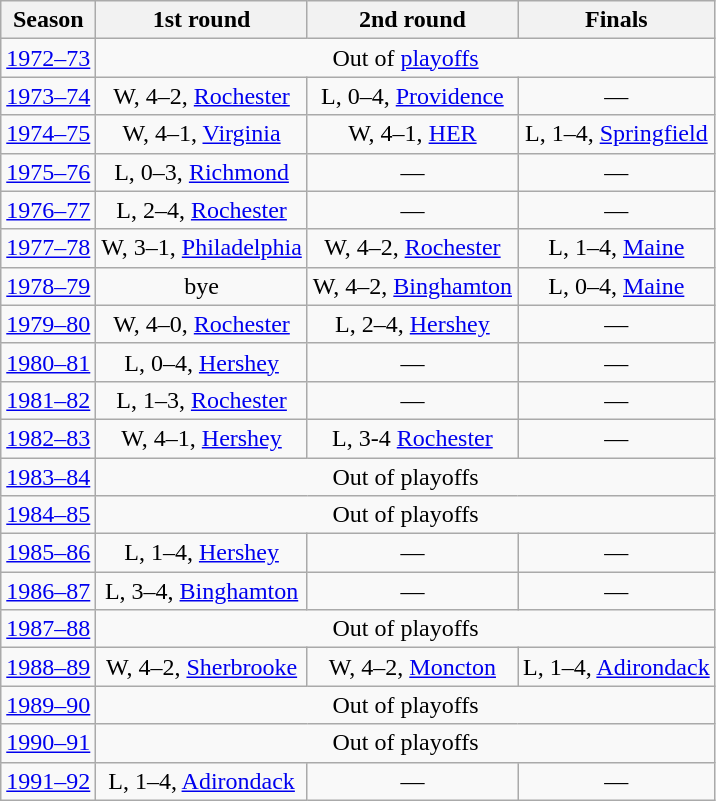<table class="wikitable" style="text-align:center">
<tr>
<th>Season</th>
<th>1st round</th>
<th>2nd round</th>
<th>Finals</th>
</tr>
<tr>
<td><a href='#'>1972–73</a></td>
<td colspan="3">Out of <a href='#'>playoffs</a></td>
</tr>
<tr>
<td><a href='#'>1973–74</a></td>
<td>W, 4–2, <a href='#'>Rochester</a></td>
<td>L, 0–4, <a href='#'>Providence</a></td>
<td>—</td>
</tr>
<tr>
<td><a href='#'>1974–75</a></td>
<td>W, 4–1, <a href='#'>Virginia</a></td>
<td>W, 4–1, <a href='#'>HER</a></td>
<td>L, 1–4, <a href='#'>Springfield</a></td>
</tr>
<tr>
<td><a href='#'>1975–76</a></td>
<td>L, 0–3, <a href='#'>Richmond</a></td>
<td>—</td>
<td>—</td>
</tr>
<tr>
<td><a href='#'>1976–77</a></td>
<td>L, 2–4, <a href='#'>Rochester</a></td>
<td>—</td>
<td>—</td>
</tr>
<tr>
<td><a href='#'>1977–78</a></td>
<td>W, 3–1, <a href='#'>Philadelphia</a></td>
<td>W, 4–2, <a href='#'>Rochester</a></td>
<td>L, 1–4, <a href='#'>Maine</a></td>
</tr>
<tr>
<td><a href='#'>1978–79</a></td>
<td>bye</td>
<td>W, 4–2, <a href='#'>Binghamton</a></td>
<td>L, 0–4, <a href='#'>Maine</a></td>
</tr>
<tr>
<td><a href='#'>1979–80</a></td>
<td>W, 4–0, <a href='#'>Rochester</a></td>
<td>L, 2–4, <a href='#'>Hershey</a></td>
<td>—</td>
</tr>
<tr>
<td><a href='#'>1980–81</a></td>
<td>L, 0–4, <a href='#'>Hershey</a></td>
<td>—</td>
<td>—</td>
</tr>
<tr>
<td><a href='#'>1981–82</a></td>
<td>L, 1–3, <a href='#'>Rochester</a></td>
<td>—</td>
<td>—</td>
</tr>
<tr>
<td><a href='#'>1982–83</a></td>
<td>W, 4–1, <a href='#'>Hershey</a></td>
<td>L, 3-4 <a href='#'>Rochester</a></td>
<td>—</td>
</tr>
<tr>
<td><a href='#'>1983–84</a></td>
<td colspan="3">Out of playoffs</td>
</tr>
<tr>
<td><a href='#'>1984–85</a></td>
<td colspan="3">Out of playoffs</td>
</tr>
<tr>
<td><a href='#'>1985–86</a></td>
<td>L, 1–4, <a href='#'>Hershey</a></td>
<td>—</td>
<td>—</td>
</tr>
<tr>
<td><a href='#'>1986–87</a></td>
<td>L, 3–4, <a href='#'>Binghamton</a></td>
<td>—</td>
<td>—</td>
</tr>
<tr>
<td><a href='#'>1987–88</a></td>
<td colspan="3">Out of playoffs</td>
</tr>
<tr>
<td><a href='#'>1988–89</a></td>
<td>W, 4–2, <a href='#'>Sherbrooke</a></td>
<td>W, 4–2, <a href='#'>Moncton</a></td>
<td>L, 1–4, <a href='#'>Adirondack</a></td>
</tr>
<tr>
<td><a href='#'>1989–90</a></td>
<td colspan="3">Out of playoffs</td>
</tr>
<tr>
<td><a href='#'>1990–91</a></td>
<td colspan="3">Out of playoffs</td>
</tr>
<tr>
<td><a href='#'>1991–92</a></td>
<td>L, 1–4, <a href='#'>Adirondack</a></td>
<td>—</td>
<td>—</td>
</tr>
</table>
